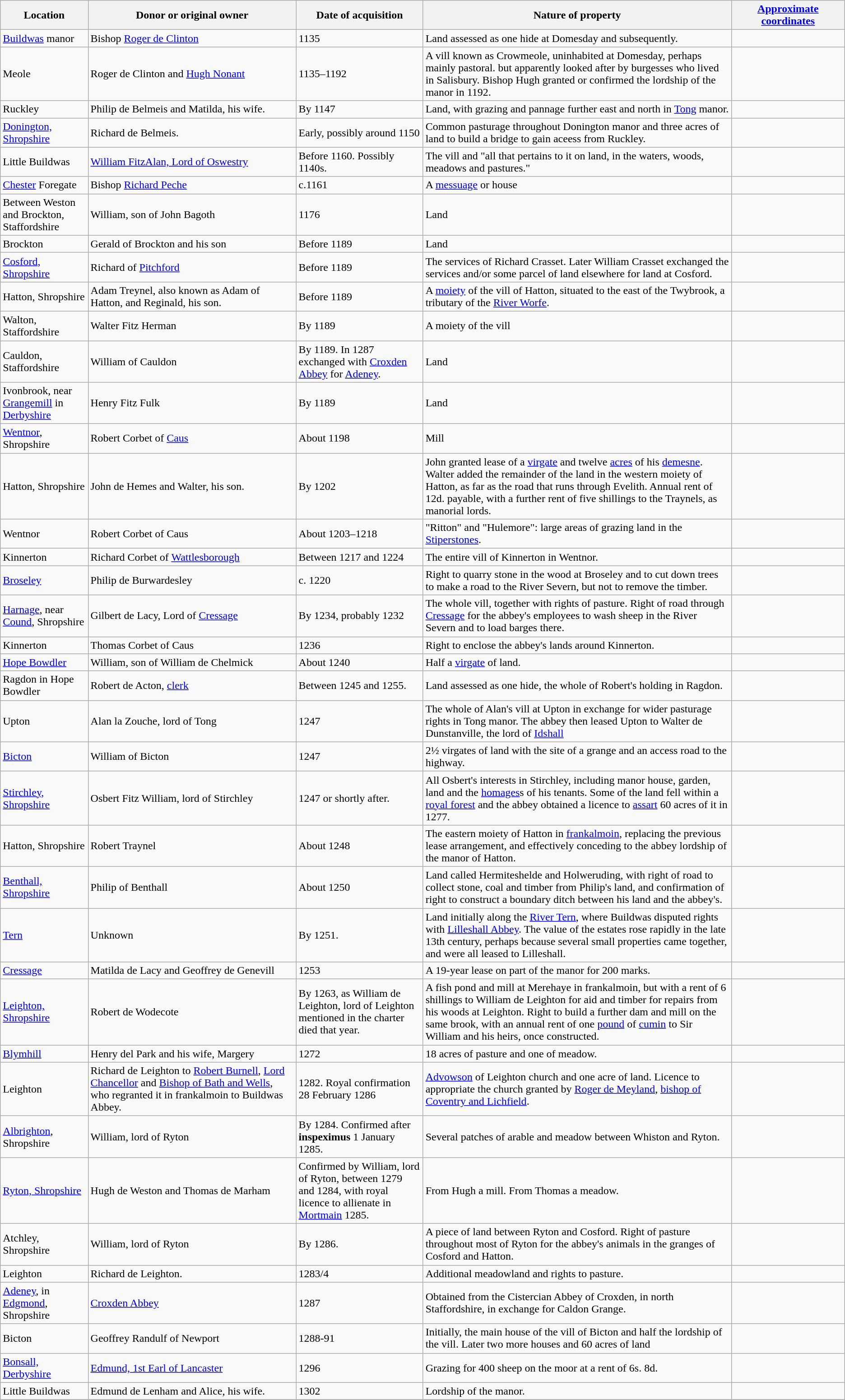<table class="wikitable">
<tr>
<th>Location</th>
<th width=300pt>Donor or original owner</th>
<th width=180pt>Date of acquisition</th>
<th>Nature of property</th>
<th width=160pt><a href='#'>Approximate coordinates</a></th>
</tr>
<tr>
<td><a href='#'>Buildwas</a> manor</td>
<td>Bishop <a href='#'>Roger de Clinton</a></td>
<td>1135</td>
<td>Land assessed as one hide at Domesday and subsequently.</td>
<td></td>
</tr>
<tr>
<td>Meole</td>
<td>Roger de Clinton and <a href='#'>Hugh Nonant</a></td>
<td>1135–1192</td>
<td>A vill known as Crowmeole, uninhabited at Domesday, perhaps mainly pastoral. but apparently looked after by burgesses who lived in Salisbury. Bishop Hugh granted or confirmed the lordship of the manor in 1192.</td>
<td></td>
</tr>
<tr>
<td>Ruckley</td>
<td>Philip de Belmeis and Matilda, his wife.</td>
<td>By 1147</td>
<td>Land, with grazing and pannage further east and north in <a href='#'>Tong</a> manor.</td>
<td></td>
</tr>
<tr>
<td><a href='#'>Donington, Shropshire</a></td>
<td>Richard de Belmeis.</td>
<td>Early, possibly around 1150</td>
<td>Common pasturage throughout Donington manor and three acres of land to build a bridge to gain aceess from Ruckley.</td>
<td></td>
</tr>
<tr>
<td>Little Buildwas</td>
<td><a href='#'>William FitzAlan, Lord of Oswestry</a></td>
<td>Before 1160. Possibly 1140s.</td>
<td>The vill and "all that pertains to it on land, in the waters, woods, meadows and pastures."</td>
<td></td>
</tr>
<tr>
<td><a href='#'>Chester</a> Foregate</td>
<td>Bishop <a href='#'>Richard Peche</a></td>
<td>c.1161</td>
<td>A <a href='#'>messuage</a> or house</td>
<td></td>
</tr>
<tr>
<td>Between Weston and Brockton, Staffordshire</td>
<td>William, son of John Bagoth</td>
<td>1176</td>
<td>Land</td>
<td></td>
</tr>
<tr>
<td>Brockton</td>
<td>Gerald of Brockton and his son</td>
<td>Before 1189</td>
<td>Land</td>
<td></td>
</tr>
<tr>
<td><a href='#'>Cosford, Shropshire</a></td>
<td>Richard of <a href='#'>Pitchford</a></td>
<td>Before 1189</td>
<td>The services of Richard Crasset. Later William Crasset exchanged the services and/or some parcel of land elsewhere for land at Cosford.</td>
<td></td>
</tr>
<tr>
<td>Hatton, Shropshire</td>
<td>Adam Treynel, also known as Adam of Hatton, and Reginald, his son.</td>
<td>Before 1189</td>
<td>A <a href='#'>moiety</a> of the vill of Hatton, situated to the east of the Twybrook, a tributary of the <a href='#'>River Worfe</a>.</td>
<td></td>
</tr>
<tr>
<td>Walton, Staffordshire</td>
<td>Walter Fitz Herman</td>
<td>By 1189</td>
<td>A moiety of the vill</td>
<td></td>
</tr>
<tr>
<td>Cauldon, Staffordshire</td>
<td>William of Cauldon</td>
<td>By 1189. In 1287 exchanged with <a href='#'>Croxden Abbey</a> for <a href='#'>Adeney</a>.</td>
<td>Land</td>
<td></td>
</tr>
<tr>
<td>Ivonbrook, near <a href='#'>Grangemill</a> in <a href='#'>Derbyshire</a></td>
<td>Henry Fitz Fulk</td>
<td>By 1189</td>
<td>Land</td>
<td></td>
</tr>
<tr>
<td><a href='#'>Wentnor</a>, Shropshire</td>
<td>Robert Corbet of <a href='#'>Caus</a></td>
<td>About 1198</td>
<td>Mill</td>
<td></td>
</tr>
<tr>
<td>Hatton, Shropshire</td>
<td>John de Hemes and Walter, his son.</td>
<td>By 1202</td>
<td>John granted lease of a <a href='#'>virgate</a> and twelve <a href='#'>acres</a> of his <a href='#'>demesne</a>. Walter added the remainder of the land in the western moiety of Hatton, as far as the road that runs through Evelith. Annual rent of 12d. payable, with a further rent of five shillings to the Traynels, as manorial lords.</td>
<td></td>
</tr>
<tr>
<td>Wentnor</td>
<td>Robert Corbet of Caus</td>
<td>About 1203–1218</td>
<td>"Ritton" and "Hulemore": large areas of grazing land in the <a href='#'>Stiperstones</a>.</td>
<td></td>
</tr>
<tr>
<td>Kinnerton</td>
<td>Richard Corbet of <a href='#'>Wattlesborough</a></td>
<td>Between 1217 and 1224</td>
<td>The entire vill of Kinnerton in Wentnor.</td>
<td></td>
</tr>
<tr>
<td><a href='#'>Broseley</a></td>
<td>Philip de Burwardesley</td>
<td>c. 1220</td>
<td>Right to quarry stone in the wood at Broseley and to cut down trees to make a road to the River Severn, but not to remove the timber.</td>
<td></td>
</tr>
<tr>
<td><a href='#'>Harnage</a>, near <a href='#'>Cound</a>, Shropshire</td>
<td>Gilbert de Lacy, Lord of <a href='#'>Cressage</a></td>
<td>By 1234, probably 1232</td>
<td>The whole vill, together with rights of pasture. Right of road through <a href='#'>Cressage</a> for the abbey's employees to wash sheep in the River Severn and to load barges there.</td>
<td></td>
</tr>
<tr>
<td>Kinnerton</td>
<td>Thomas Corbet of Caus</td>
<td>1236</td>
<td>Right to enclose the abbey's lands around Kinnerton.</td>
<td></td>
</tr>
<tr>
<td><a href='#'>Hope Bowdler</a></td>
<td>William, son of William de Chelmick</td>
<td>About 1240</td>
<td>Half a <a href='#'>virgate</a> of land.</td>
<td></td>
</tr>
<tr>
<td>Ragdon in Hope Bowdler</td>
<td>Robert de Acton, <a href='#'>clerk</a></td>
<td>Between 1245 and 1255.</td>
<td>Land assessed as one hide, the whole of Robert's holding in Ragdon.</td>
<td></td>
</tr>
<tr>
<td>Upton</td>
<td>Alan la Zouche, lord of Tong</td>
<td>1247</td>
<td>The whole of Alan's vill at Upton in exchange for wider pasturage rights in Tong manor. The abbey then leased Upton to Walter de Dunstanville, the lord of <a href='#'>Idshall</a></td>
<td></td>
</tr>
<tr>
<td><a href='#'>Bicton</a></td>
<td>William of Bicton</td>
<td>1247</td>
<td>2½ virgates of land with the site of a grange and an access road to the highway.</td>
<td></td>
</tr>
<tr>
<td><a href='#'>Stirchley, Shropshire</a></td>
<td>Osbert Fitz William, lord of Stirchley</td>
<td>1247 or shortly after.</td>
<td>All Osbert's interests in Stirchley, including manor house, garden, land and the <a href='#'>homages</a>s of his tenants. Some of the land fell within a <a href='#'>royal forest</a> and the abbey obtained a licence to <a href='#'>assart</a> 60 acres of it in 1277.</td>
<td></td>
</tr>
<tr>
<td>Hatton, Shropshire</td>
<td>Robert Traynel</td>
<td>About 1248</td>
<td>The eastern moiety of Hatton in <a href='#'>frankalmoin</a>, replacing the previous lease arrangement, and effectively conceding to the abbey lordship of the manor of Hatton.</td>
<td></td>
</tr>
<tr>
<td><a href='#'>Benthall, Shropshire</a></td>
<td>Philip of Benthall</td>
<td>About 1250</td>
<td>Land called Hermiteshelde and Holweruding, with right of road to collect stone, coal and timber from Philip's land, and confirmation of right to construct a boundary ditch between his land and the abbey's.</td>
<td></td>
</tr>
<tr>
<td><a href='#'>Tern</a></td>
<td>Unknown</td>
<td>By 1251.</td>
<td>Land initially along the <a href='#'>River Tern</a>, where Buildwas disputed rights with <a href='#'>Lilleshall Abbey</a>. The value of the estates rose rapidly in the late 13th century, perhaps because several small properties came together, and were all leased to Lilleshall.</td>
<td></td>
</tr>
<tr>
<td><a href='#'>Cressage</a></td>
<td>Matilda de Lacy and Geoffrey de Genevill</td>
<td>1253</td>
<td>A 19-year lease on part of the manor for 200 marks.</td>
<td></td>
</tr>
<tr>
<td><a href='#'>Leighton, Shropshire</a></td>
<td>Robert de Wodecote</td>
<td>By 1263, as William de Leighton, lord of Leighton mentioned in the charter died that year.</td>
<td>A fish pond and mill at Merehaye in frankalmoin, but with a rent of 6 shillings to William de Leighton for aid and timber for repairs from his woods at Leighton. Right to build a further dam and mill on the same brook, with an annual rent of one <a href='#'>pound</a> of <a href='#'>cumin</a> to Sir William and his heirs, once constructed.</td>
<td></td>
</tr>
<tr>
<td><a href='#'>Blymhill</a></td>
<td>Henry del Park and his wife, Margery</td>
<td>1272</td>
<td>18 acres of pasture and one of meadow.</td>
<td></td>
</tr>
<tr>
<td>Leighton</td>
<td>Richard de Leighton to <a href='#'>Robert Burnell</a>, <a href='#'>Lord Chancellor</a> and <a href='#'>Bishop of Bath and Wells</a>, who regranted it in frankalmoin to Buildwas Abbey.</td>
<td>1282. Royal confirmation 28 February 1286</td>
<td><a href='#'>Advowson</a> of Leighton church and one acre of land. Licence to appropriate the church granted by <a href='#'>Roger de Meyland</a>, <a href='#'>bishop of Coventry and Lichfield</a>.</td>
<td></td>
</tr>
<tr>
<td><a href='#'>Albrighton</a>, Shropshire</td>
<td>William, lord of Ryton</td>
<td>By 1284. Confirmed after <strong>inspeximus</strong> 1 January 1285.</td>
<td>Several patches of arable and meadow between Whiston and Ryton.</td>
<td></td>
</tr>
<tr>
<td><a href='#'>Ryton, Shropshire</a></td>
<td>Hugh de Weston and Thomas de Marham</td>
<td>Confirmed by William, lord of Ryton, between 1279 and 1284, with royal licence to allienate in <a href='#'>Mortmain</a> 1285.</td>
<td>From Hugh a mill. From Thomas a meadow.</td>
<td></td>
</tr>
<tr>
<td>Atchley, Shropshire</td>
<td>William, lord of Ryton</td>
<td>By 1286.</td>
<td>A piece of land between Ryton and Cosford. Right of pasture throughout most of Ryton for the abbey's animals in the granges of Cosford and Hatton.</td>
<td></td>
</tr>
<tr>
<td>Leighton</td>
<td>Richard de Leighton.</td>
<td>1283/4</td>
<td>Additional meadowland and rights to pasture.</td>
<td></td>
</tr>
<tr>
<td><a href='#'>Adeney</a>, in <a href='#'>Edgmond</a>, Shropshire</td>
<td><a href='#'>Croxden Abbey</a></td>
<td>1287</td>
<td>Obtained from the Cistercian Abbey of Croxden, in north Staffordshire, in exchange for Caldon Grange.</td>
<td></td>
</tr>
<tr>
<td>Bicton</td>
<td>Geoffrey Randulf of Newport</td>
<td>1288-91</td>
<td>Initially, the main house of the vill of Bicton and half the lordship of the vill. Later two more houses and 60 acres of land</td>
<td></td>
</tr>
<tr>
<td><a href='#'>Bonsall, Derbyshire</a></td>
<td><a href='#'>Edmund, 1st Earl of Lancaster</a></td>
<td>1296</td>
<td>Grazing for 400 sheep on the moor at a rent of 6s. 8d.</td>
<td></td>
</tr>
<tr>
<td>Little Buildwas</td>
<td>Edmund de Lenham and Alice, his wife.</td>
<td>1302</td>
<td>Lordship of the manor.</td>
<td></td>
</tr>
<tr>
</tr>
</table>
